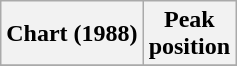<table class="wikitable plainrowheaders">
<tr>
<th>Chart (1988)</th>
<th>Peak<br>position</th>
</tr>
<tr>
</tr>
</table>
